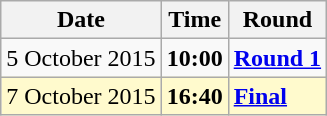<table class="wikitable">
<tr>
<th>Date</th>
<th>Time</th>
<th>Round</th>
</tr>
<tr>
<td>5 October 2015</td>
<td><strong>10:00</strong></td>
<td><strong><a href='#'>Round 1</a></strong></td>
</tr>
<tr style=background:lemonchiffon>
<td>7 October 2015</td>
<td><strong>16:40</strong></td>
<td><strong><a href='#'>Final</a></strong></td>
</tr>
</table>
